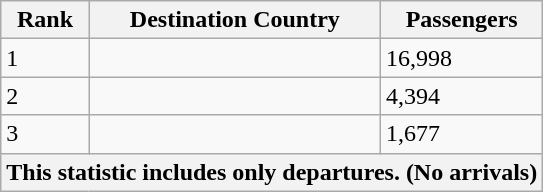<table class="wikitable">
<tr>
<th>Rank</th>
<th>Destination Country</th>
<th>Passengers</th>
</tr>
<tr>
<td>1</td>
<td></td>
<td>16,998</td>
</tr>
<tr>
<td>2</td>
<td></td>
<td>4,394</td>
</tr>
<tr>
<td>3</td>
<td></td>
<td>1,677</td>
</tr>
<tr>
<th colspan="8" class="hintergrundfarbe2">This statistic includes only departures. (No arrivals)</th>
</tr>
</table>
